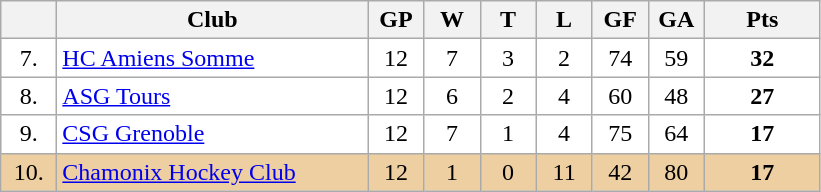<table class="wikitable">
<tr>
<th width="30"></th>
<th width="200">Club</th>
<th width="30">GP</th>
<th width="30">W</th>
<th width="30">T</th>
<th width="30">L</th>
<th width="30">GF</th>
<th width="30">GA</th>
<th width="70">Pts</th>
</tr>
<tr bgcolor="#FFFFFF" align="center">
<td>7.</td>
<td align="left"><a href='#'>HC Amiens Somme</a></td>
<td>12</td>
<td>7</td>
<td>3</td>
<td>2</td>
<td>74</td>
<td>59</td>
<td><strong>32</strong></td>
</tr>
<tr bgcolor="#FFFFFF" align="center">
<td>8.</td>
<td align="left"><a href='#'>ASG Tours</a></td>
<td>12</td>
<td>6</td>
<td>2</td>
<td>4</td>
<td>60</td>
<td>48</td>
<td><strong>27</strong></td>
</tr>
<tr bgcolor="#FFFFFF" align="center">
<td>9.</td>
<td align="left"><a href='#'>CSG Grenoble</a></td>
<td>12</td>
<td>7</td>
<td>1</td>
<td>4</td>
<td>75</td>
<td>64</td>
<td><strong>17</strong></td>
</tr>
<tr bgcolor="#EECFA1" align="center">
<td>10.</td>
<td align="left"><a href='#'>Chamonix Hockey Club</a></td>
<td>12</td>
<td>1</td>
<td>0</td>
<td>11</td>
<td>42</td>
<td>80</td>
<td><strong>17</strong></td>
</tr>
</table>
